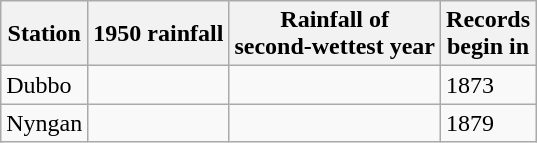<table class="wikitable">
<tr>
<th>Station</th>
<th>1950 rainfall</th>
<th>Rainfall of<br>second-wettest year</th>
<th>Records<br>begin in</th>
</tr>
<tr>
<td>Dubbo</td>
<td></td>
<td></td>
<td>1873</td>
</tr>
<tr>
<td>Nyngan</td>
<td></td>
<td></td>
<td>1879</td>
</tr>
</table>
